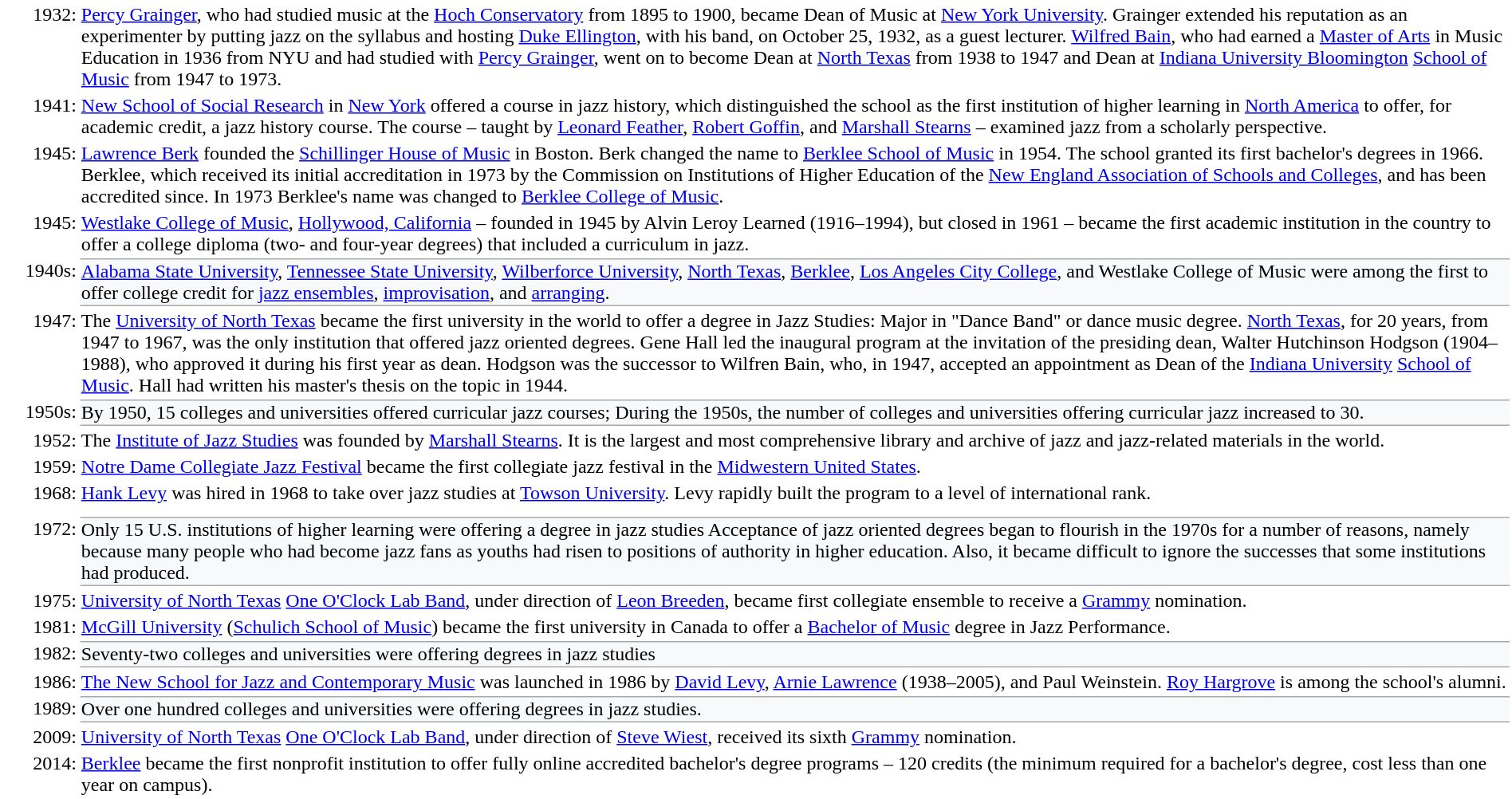<table valign="top"; border="0" cellpadding="1" style="color:black; background-color: #FFFFFF">
<tr valign="top">
<td width="5%" style="text-align:right">1932:</td>
<td width="95%" style="text-align:left"><a href='#'>Percy Grainger</a>, who had studied music at the <a href='#'>Hoch Conservatory</a> from 1895 to 1900, became Dean of Music at <a href='#'>New York University</a>.  Grainger extended his reputation as an experimenter by putting jazz on the syllabus and hosting <a href='#'>Duke Ellington</a>, with his band, on October 25, 1932, as a guest lecturer.  <a href='#'>Wilfred Bain</a>, who had earned a <a href='#'>Master of Arts</a> in Music Education in 1936 from NYU and had studied with <a href='#'>Percy Grainger</a>, went on to become Dean at <a href='#'>North Texas</a> from 1938 to 1947 and Dean at <a href='#'>Indiana University Bloomington</a> <a href='#'>School of Music</a> from 1947 to 1973.</td>
</tr>
<tr valign="top">
<td width="5%" style="text-align:right">1941:</td>
<td width="95%" style="text-align:left"><a href='#'>New School of Social Research</a> in <a href='#'>New York</a> offered a course in jazz history, which distinguished the school as the first institution of higher learning in <a href='#'>North America</a> to offer, for academic credit, a jazz history course.  The course – taught by <a href='#'>Leonard Feather</a>, <a href='#'>Robert Goffin</a>, and <a href='#'>Marshall Stearns</a> – examined jazz from a scholarly perspective.</td>
</tr>
<tr valign="top">
<td width="5%" style="text-align:right">1945:</td>
<td width="95%" style="text-align:left"><a href='#'>Lawrence Berk</a> founded the <a href='#'>Schillinger House of Music</a> in Boston. Berk changed the name to <a href='#'>Berklee School of Music</a> in 1954. The school granted its first bachelor's degrees in 1966. Berklee, which received its initial accreditation in 1973 by the Commission on Institutions of Higher Education of the <a href='#'>New England Association of Schools and Colleges</a>, and has been accredited since. In 1973 Berklee's name was changed to <a href='#'>Berklee College of Music</a>.</td>
</tr>
<tr valign="top">
<td width="5%" style="text-align:right">1945:</td>
<td width="95%" style="text-align:left"><a href='#'>Westlake College of Music</a>, <a href='#'>Hollywood, California</a> – founded in 1945 by Alvin Leroy Learned (1916–1994), but closed in 1961 – became the first academic institution in the country to offer a college diploma (two- and four-year degrees) that included a curriculum in jazz.</td>
</tr>
<tr valign="top">
<td width="5%" style="text-align:right">1940s:</td>
<td width="95%" style="text-align:left; border: 1px darkgray; border-style: solid none solid none; background-color: #F8F9FB"><a href='#'>Alabama State University</a>, <a href='#'>Tennessee State University</a>, <a href='#'>Wilberforce University</a>, <a href='#'>North Texas</a>, <a href='#'>Berklee</a>, <a href='#'>Los Angeles City College</a>, and Westlake College of Music were among the first to offer college credit for <a href='#'>jazz ensembles</a>, <a href='#'>improvisation</a>, and <a href='#'>arranging</a>.</td>
</tr>
<tr valign="top">
<td width="5%" style="text-align:right">1947:</td>
<td width="95%" style="text-align:left">The <a href='#'>University of North Texas</a> became the first university in the world to offer a degree in Jazz Studies: Major in "Dance Band" or dance music degree.  <a href='#'>North Texas</a>, for 20 years, from 1947 to 1967, was the only institution that offered jazz oriented degrees.  Gene Hall led the inaugural program at the invitation of the presiding dean, Walter Hutchinson Hodgson (1904–1988), who approved it during his first year as dean.  Hodgson was the successor to Wilfren Bain, who, in 1947, accepted an appointment as Dean of the <a href='#'>Indiana University</a> <a href='#'>School of Music</a>. Hall had written his master's thesis on the topic in 1944.</td>
</tr>
<tr valign="top">
<td width="5%" style="text-align:right">1950s:</td>
<td width="95%" style="text-align:left; border: 1px darkgray; border-style: solid none solid none; background-color: #F8F9FB">By 1950, 15 colleges and universities offered curricular jazz courses; During the 1950s, the number of colleges and universities offering curricular jazz increased to 30.</td>
</tr>
<tr valign="top">
<td width="5%" style="text-align:right">1952:</td>
<td width="95%" style="text-align:left">The <a href='#'>Institute of Jazz Studies</a> was founded by <a href='#'>Marshall Stearns</a>. It is the largest and most comprehensive library and archive of jazz and jazz-related materials in the world.</td>
</tr>
<tr valign="top">
<td width="5%" style="text-align:right">1959:</td>
<td width="95%" style="text-align:left"><a href='#'>Notre Dame Collegiate Jazz Festival</a> became the first collegiate jazz festival in the <a href='#'>Midwestern United States</a>.</td>
</tr>
<tr valign="top">
<td width="5%" style="text-align:right">1968:</td>
<td width="95%" style="text-align:left"><a href='#'>Hank Levy</a> was hired in 1968 to take over jazz studies at <a href='#'>Towson University</a>. Levy rapidly built the program to a level of international rank.</td>
</tr>
<tr valign="top">
<td colspan="2" width="100%" style="text-align:left"></td>
</tr>
<tr valign="top">
<td colspan="2" width="100%" style="text-align:left"></td>
</tr>
<tr valign="top">
<td width="5%" style="text-align:right">1972:</td>
<td width="95%" style="text-align:left; border: 1px darkgray; border-style: solid none solid none; background-color: #F8F9FB;">Only 15 U.S. institutions of higher learning were offering a degree in jazz studies  Acceptance of jazz oriented degrees began to flourish in the 1970s for a number of reasons, namely because many people who had become jazz fans as youths had risen to positions of authority in higher education.  Also, it became difficult to ignore the successes that some institutions had produced.</td>
</tr>
<tr valign="top">
<td width="5%" style="text-align:right">1975:</td>
<td width="95%" style="text-align:left"><a href='#'>University of North Texas</a> <a href='#'>One O'Clock Lab Band</a>, under direction of <a href='#'>Leon Breeden</a>, became first collegiate ensemble to receive a <a href='#'>Grammy</a> nomination.</td>
</tr>
<tr valign="top">
<td width="5%" style="text-align:right">1981:</td>
<td width="95%" style="text-align:left"><a href='#'>McGill University</a> (<a href='#'>Schulich School of Music</a>) became the first university in Canada to offer a <a href='#'>Bachelor of Music</a> degree in Jazz Performance.</td>
</tr>
<tr valign="top">
<td width="5%" style="text-align:right">1982:</td>
<td width="95%" style="text-align:left; border: 1px darkgray; border-style: solid none solid none; background-color: #F8F9FB;">Seventy-two colleges and universities were offering degrees in jazz studies</td>
</tr>
<tr valign="top">
<td width="5%" style="text-align:right">1986:</td>
<td width="95%" style="text-align:left"><a href='#'>The New School for Jazz and Contemporary Music</a> was launched in 1986 by <a href='#'>David Levy</a>, <a href='#'>Arnie Lawrence</a> (1938–2005), and Paul Weinstein. <a href='#'>Roy Hargrove</a> is among the school's alumni.</td>
</tr>
<tr valign="top">
<td width="5%" style="text-align:right">1989:</td>
<td width="95%" style="text-align:left; border: 1px darkgray; border-style: solid none solid none; background-color: #F8F9FB;">Over one hundred colleges and universities were offering degrees in jazz studies.</td>
</tr>
<tr valign="top">
<td width="5%" style="text-align:right">2009:</td>
<td width="95%" style="text-align:left"><a href='#'>University of North Texas</a> <a href='#'>One O'Clock Lab Band</a>, under direction of <a href='#'>Steve Wiest</a>, received its sixth <a href='#'>Grammy</a> nomination.</td>
</tr>
<tr valign="top">
<td width="5%" style="text-align:right">2014:</td>
<td width="95%" style="text-align:left"><a href='#'>Berklee</a> became the first nonprofit institution to offer fully online accredited bachelor's degree programs – 120 credits (the minimum required for a bachelor's degree, cost less than one year on campus).</td>
</tr>
</table>
